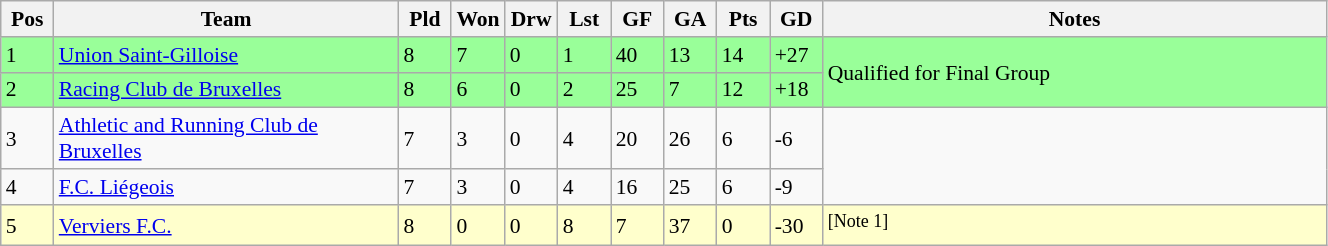<table class="wikitable" width=70% style="font-size:90%">
<tr>
<th width=4%><strong>Pos</strong></th>
<th width=26%><strong>Team</strong></th>
<th width=4%><strong>Pld</strong></th>
<th width=4%><strong>Won</strong></th>
<th width=4%><strong>Drw</strong></th>
<th width=4%><strong>Lst</strong></th>
<th width=4%><strong>GF</strong></th>
<th width=4%><strong>GA</strong></th>
<th width=4%><strong>Pts</strong></th>
<th width=4%><strong>GD</strong></th>
<th width=38%><strong>Notes</strong></th>
</tr>
<tr bgcolor=#99ff99>
<td>1</td>
<td><a href='#'>Union Saint-Gilloise</a></td>
<td>8</td>
<td>7</td>
<td>0</td>
<td>1</td>
<td>40</td>
<td>13</td>
<td>14</td>
<td>+27</td>
<td rowspan=2>Qualified for Final Group</td>
</tr>
<tr bgcolor=#99ff99>
<td>2</td>
<td><a href='#'>Racing Club de Bruxelles</a></td>
<td>8</td>
<td>6</td>
<td>0</td>
<td>2</td>
<td>25</td>
<td>7</td>
<td>12</td>
<td>+18</td>
</tr>
<tr>
<td>3</td>
<td><a href='#'>Athletic and Running Club de Bruxelles</a></td>
<td>7</td>
<td>3</td>
<td>0</td>
<td>4</td>
<td>20</td>
<td>26</td>
<td>6</td>
<td>-6</td>
</tr>
<tr>
<td>4</td>
<td><a href='#'>F.C. Liégeois</a></td>
<td>7</td>
<td>3</td>
<td>0</td>
<td>4</td>
<td>16</td>
<td>25</td>
<td>6</td>
<td>-9</td>
</tr>
<tr bgcolor=#ffffcc>
<td>5</td>
<td><a href='#'>Verviers F.C.</a></td>
<td>8</td>
<td>0</td>
<td>0</td>
<td>8</td>
<td>7</td>
<td>37</td>
<td>0</td>
<td>-30</td>
<td><sup>[Note 1]</sup></td>
</tr>
</table>
